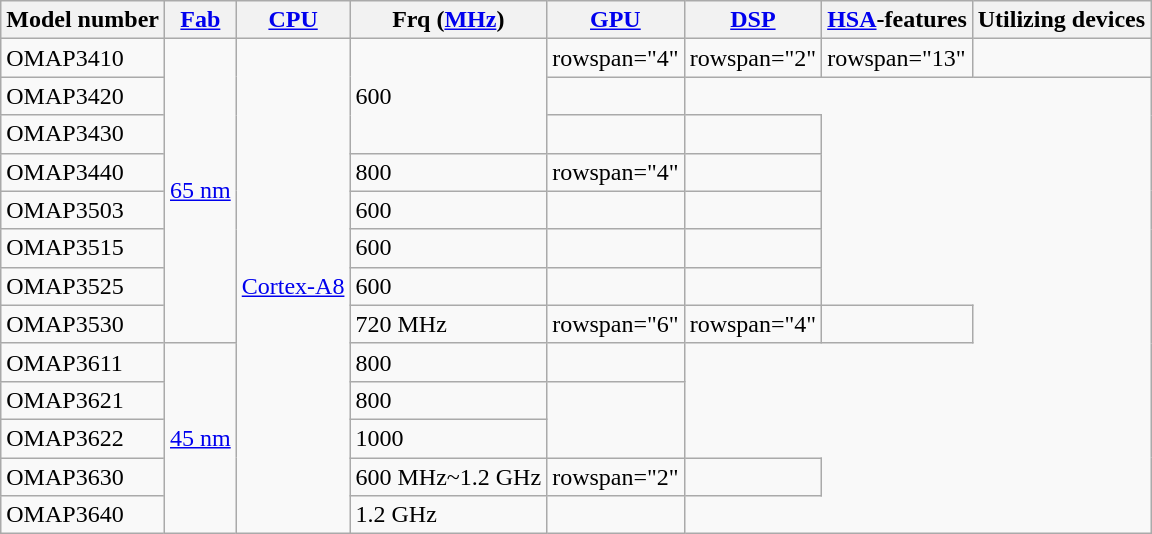<table class="wikitable">
<tr>
<th>Model number</th>
<th><a href='#'>Fab</a></th>
<th><a href='#'>CPU</a></th>
<th>Frq (<a href='#'>MHz</a>)</th>
<th><a href='#'>GPU</a></th>
<th><a href='#'>DSP</a></th>
<th><a href='#'>HSA</a>-features</th>
<th>Utilizing devices</th>
</tr>
<tr>
<td>OMAP3410</td>
<td rowspan="8"><a href='#'>65 nm</a></td>
<td rowspan="13"><a href='#'>Cortex-A8</a></td>
<td rowspan="3">600</td>
<td>rowspan="4"  </td>
<td>rowspan="2"  </td>
<td>rowspan="13" </td>
<td></td>
</tr>
<tr>
<td>OMAP3420</td>
<td></td>
</tr>
<tr>
<td>OMAP3430</td>
<td></td>
<td></td>
</tr>
<tr>
<td>OMAP3440</td>
<td>800</td>
<td>rowspan="4"  </td>
<td></td>
</tr>
<tr>
<td>OMAP3503</td>
<td>600</td>
<td></td>
<td></td>
</tr>
<tr>
<td>OMAP3515</td>
<td>600</td>
<td></td>
<td></td>
</tr>
<tr>
<td>OMAP3525</td>
<td>600</td>
<td></td>
<td></td>
</tr>
<tr>
<td>OMAP3530</td>
<td>720 MHz</td>
<td>rowspan="6" </td>
<td>rowspan="4" </td>
<td></td>
</tr>
<tr>
<td>OMAP3611</td>
<td rowspan="5"><a href='#'>45 nm</a></td>
<td>800</td>
<td></td>
</tr>
<tr>
<td>OMAP3621</td>
<td>800</td>
<td rowspan=2></td>
</tr>
<tr>
<td>OMAP3622</td>
<td>1000</td>
</tr>
<tr>
<td>OMAP3630</td>
<td>600 MHz~1.2 GHz</td>
<td>rowspan="2"  </td>
<td></td>
</tr>
<tr>
<td>OMAP3640</td>
<td>1.2 GHz</td>
<td></td>
</tr>
</table>
